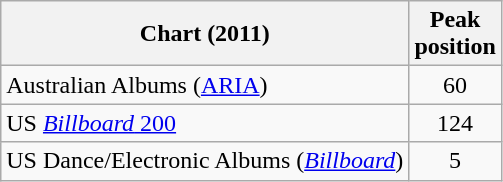<table class="wikitable sortable">
<tr>
<th align="left">Chart (2011)</th>
<th align="left">Peak<br>position</th>
</tr>
<tr>
<td align="left">Australian Albums (<a href='#'>ARIA</a>)</td>
<td style="text-align:center;">60</td>
</tr>
<tr>
<td align="left">US <a href='#'><em>Billboard</em> 200</a></td>
<td style="text-align:center;">124</td>
</tr>
<tr>
<td align="left">US Dance/Electronic Albums (<em><a href='#'>Billboard</a></em>)</td>
<td style="text-align:center;">5</td>
</tr>
</table>
